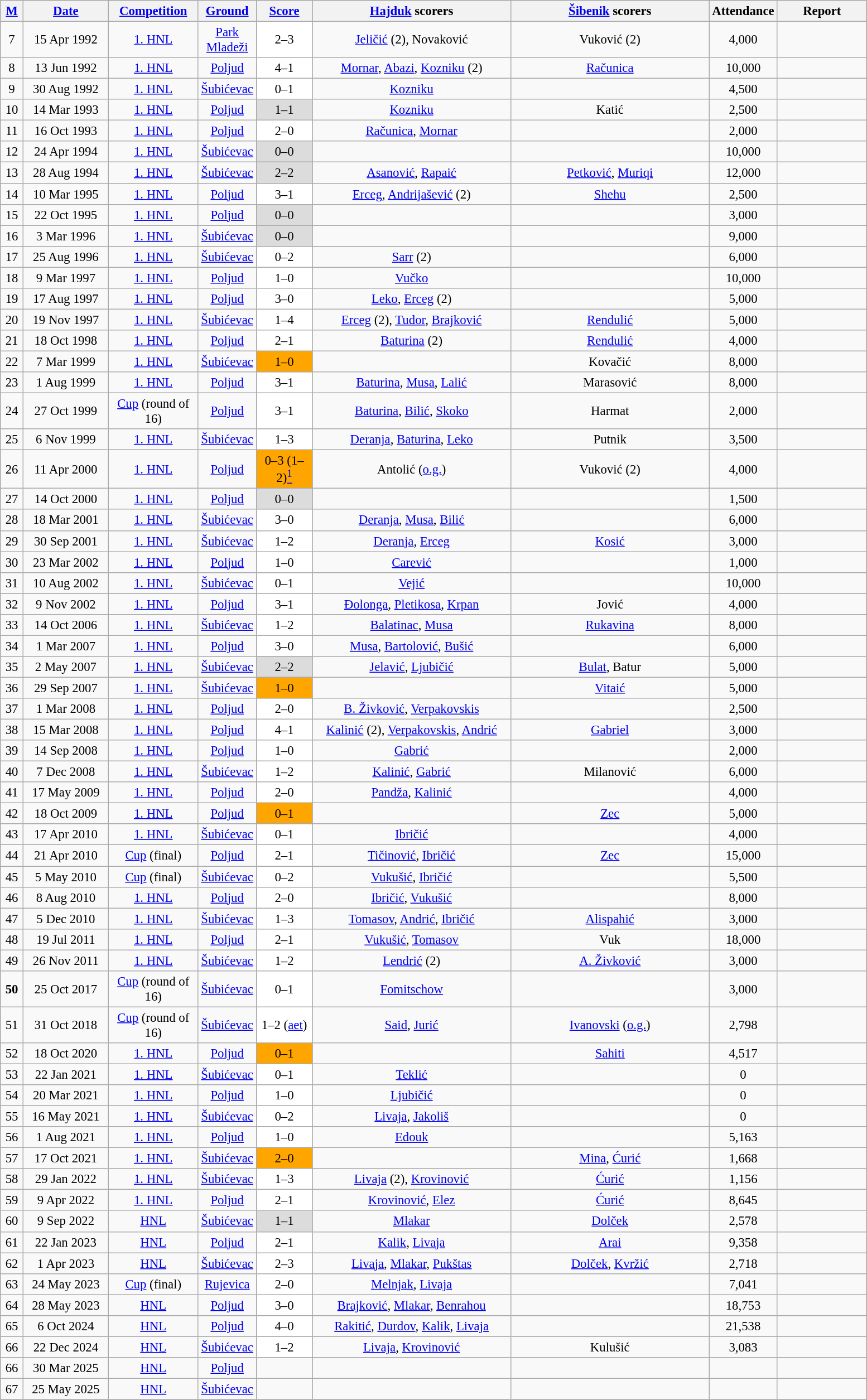<table class="wikitable sortable" style="text-align: center; font-size:95%;">
<tr>
<th width="20"><a href='#'>M</a></th>
<th width="95"><a href='#'>Date</a></th>
<th width="100"><a href='#'>Competition</a></th>
<th width="60"><a href='#'>Ground</a></th>
<th width="60"><a href='#'>Score</a></th>
<th width="230"><a href='#'>Hajduk</a> scorers</th>
<th width="230"><a href='#'>Šibenik</a> scorers</th>
<th width="40">Attendance</th>
<th width="100">Report</th>
</tr>
<tr>
<td>7</td>
<td>15 Apr 1992</td>
<td><a href='#'>1. HNL</a></td>
<td><a href='#'>Park Mladeži</a></td>
<td style="background-color:#FFFFFF">2–3</td>
<td><a href='#'>Jeličić</a> (2), Novaković</td>
<td>Vuković (2)</td>
<td>4,000</td>
<td></td>
</tr>
<tr>
<td>8</td>
<td>13 Jun 1992</td>
<td><a href='#'>1. HNL</a></td>
<td><a href='#'>Poljud</a></td>
<td style="background-color:#FFFFFF">4–1</td>
<td><a href='#'>Mornar</a>, <a href='#'>Abazi</a>, <a href='#'>Kozniku</a> (2)</td>
<td><a href='#'>Računica</a></td>
<td>10,000</td>
<td></td>
</tr>
<tr>
<td>9</td>
<td>30 Aug 1992</td>
<td><a href='#'>1. HNL</a></td>
<td><a href='#'>Šubićevac</a></td>
<td style="background-color:#FFFFFF">0–1</td>
<td><a href='#'>Kozniku</a></td>
<td></td>
<td>4,500</td>
<td></td>
</tr>
<tr>
<td>10</td>
<td>14 Mar 1993</td>
<td><a href='#'>1. HNL</a></td>
<td><a href='#'>Poljud</a></td>
<td style="background-color:#DCDCDC">1–1</td>
<td><a href='#'>Kozniku</a></td>
<td>Katić</td>
<td>2,500</td>
<td></td>
</tr>
<tr>
<td>11</td>
<td>16 Oct 1993</td>
<td><a href='#'>1. HNL</a></td>
<td><a href='#'>Poljud</a></td>
<td style="background-color:#FFFFFF">2–0</td>
<td><a href='#'>Računica</a>, <a href='#'>Mornar</a></td>
<td></td>
<td>2,000</td>
<td></td>
</tr>
<tr>
<td>12</td>
<td>24 Apr 1994</td>
<td><a href='#'>1. HNL</a></td>
<td><a href='#'>Šubićevac</a></td>
<td style="background-color:#DCDCDC">0–0</td>
<td></td>
<td></td>
<td>10,000</td>
<td></td>
</tr>
<tr>
<td>13</td>
<td>28 Aug 1994</td>
<td><a href='#'>1. HNL</a></td>
<td><a href='#'>Šubićevac</a></td>
<td style="background-color:#DCDCDC">2–2</td>
<td><a href='#'>Asanović</a>, <a href='#'>Rapaić</a></td>
<td><a href='#'>Petković</a>, <a href='#'>Muriqi</a></td>
<td>12,000</td>
<td></td>
</tr>
<tr>
<td>14</td>
<td>10 Mar 1995</td>
<td><a href='#'>1. HNL</a></td>
<td><a href='#'>Poljud</a></td>
<td style="background-color:#FFFFFF">3–1</td>
<td><a href='#'>Erceg</a>, <a href='#'>Andrijašević</a> (2)</td>
<td><a href='#'>Shehu</a></td>
<td>2,500</td>
<td></td>
</tr>
<tr>
<td>15</td>
<td>22 Oct 1995</td>
<td><a href='#'>1. HNL</a></td>
<td><a href='#'>Poljud</a></td>
<td style="background-color:#DCDCDC">0–0</td>
<td></td>
<td></td>
<td>3,000</td>
<td></td>
</tr>
<tr>
<td>16</td>
<td>3 Mar 1996</td>
<td><a href='#'>1. HNL</a></td>
<td><a href='#'>Šubićevac</a></td>
<td style="background-color:#DCDCDC">0–0</td>
<td></td>
<td></td>
<td>9,000</td>
<td></td>
</tr>
<tr>
<td>17</td>
<td>25 Aug 1996</td>
<td><a href='#'>1. HNL</a></td>
<td><a href='#'>Šubićevac</a></td>
<td style="background-color:#FFFFFF">0–2</td>
<td><a href='#'>Sarr</a> (2)</td>
<td></td>
<td>6,000</td>
<td></td>
</tr>
<tr>
<td>18</td>
<td>9 Mar 1997</td>
<td><a href='#'>1. HNL</a></td>
<td><a href='#'>Poljud</a></td>
<td style="background-color:#FFFFFF">1–0</td>
<td><a href='#'>Vučko</a></td>
<td></td>
<td>10,000</td>
<td></td>
</tr>
<tr>
<td>19</td>
<td>17 Aug 1997</td>
<td><a href='#'>1. HNL</a></td>
<td><a href='#'>Poljud</a></td>
<td style="background-color:#FFFFFF">3–0</td>
<td><a href='#'>Leko</a>, <a href='#'>Erceg</a> (2)</td>
<td></td>
<td>5,000</td>
<td></td>
</tr>
<tr>
<td>20</td>
<td>19 Nov 1997</td>
<td><a href='#'>1. HNL</a></td>
<td><a href='#'>Šubićevac</a></td>
<td style="background-color:#FFFFFF">1–4</td>
<td><a href='#'>Erceg</a> (2), <a href='#'>Tudor</a>, <a href='#'>Brajković</a></td>
<td><a href='#'>Rendulić</a></td>
<td>5,000</td>
<td></td>
</tr>
<tr>
<td>21</td>
<td>18 Oct 1998</td>
<td><a href='#'>1. HNL</a></td>
<td><a href='#'>Poljud</a></td>
<td style="background-color:#FFFFFF">2–1</td>
<td><a href='#'>Baturina</a> (2)</td>
<td><a href='#'>Rendulić</a></td>
<td>4,000</td>
<td></td>
</tr>
<tr>
<td>22</td>
<td>7 Mar 1999</td>
<td><a href='#'>1. HNL</a></td>
<td><a href='#'>Šubićevac</a></td>
<td style="background-color:#FFA500">1–0</td>
<td></td>
<td>Kovačić</td>
<td>8,000</td>
<td></td>
</tr>
<tr>
<td>23</td>
<td>1 Aug 1999</td>
<td><a href='#'>1. HNL</a></td>
<td><a href='#'>Poljud</a></td>
<td style="background-color:#FFFFFF">3–1</td>
<td><a href='#'>Baturina</a>, <a href='#'>Musa</a>, <a href='#'>Lalić</a></td>
<td>Marasović</td>
<td>8,000</td>
<td></td>
</tr>
<tr>
<td>24</td>
<td>27 Oct 1999</td>
<td><a href='#'>Cup</a> (round of 16)</td>
<td><a href='#'>Poljud</a></td>
<td style="background-color:#FFFFFF">3–1</td>
<td><a href='#'>Baturina</a>, <a href='#'>Bilić</a>, <a href='#'>Skoko</a></td>
<td>Harmat</td>
<td>2,000</td>
<td></td>
</tr>
<tr>
<td>25</td>
<td>6 Nov 1999</td>
<td><a href='#'>1. HNL</a></td>
<td><a href='#'>Šubićevac</a></td>
<td style="background-color:#FFFFFF">1–3</td>
<td><a href='#'>Deranja</a>, <a href='#'>Baturina</a>, <a href='#'>Leko</a></td>
<td>Putnik</td>
<td>3,500</td>
<td></td>
</tr>
<tr>
<td>26</td>
<td>11 Apr 2000</td>
<td><a href='#'>1. HNL</a></td>
<td><a href='#'>Poljud</a></td>
<td style="background-color:#FFA500">0–3 (1–2)<a href='#'><sup>1</sup></a></td>
<td>Antolić (<a href='#'>o.g.</a>)</td>
<td>Vuković (2)</td>
<td>4,000</td>
<td></td>
</tr>
<tr>
<td>27</td>
<td>14 Oct 2000</td>
<td><a href='#'>1. HNL</a></td>
<td><a href='#'>Poljud</a></td>
<td style="background-color:#DCDCDC">0–0</td>
<td></td>
<td></td>
<td>1,500</td>
<td></td>
</tr>
<tr>
<td>28</td>
<td>18 Mar 2001</td>
<td><a href='#'>1. HNL</a></td>
<td><a href='#'>Šubićevac</a></td>
<td style="background-color:#FFFFFF">3–0</td>
<td><a href='#'>Deranja</a>, <a href='#'>Musa</a>, <a href='#'>Bilić</a></td>
<td></td>
<td>6,000</td>
<td></td>
</tr>
<tr>
<td>29</td>
<td>30 Sep 2001</td>
<td><a href='#'>1. HNL</a></td>
<td><a href='#'>Šubićevac</a></td>
<td style="background-color:#FFFFFF">1–2</td>
<td><a href='#'>Deranja</a>, <a href='#'>Erceg</a></td>
<td><a href='#'>Kosić</a></td>
<td>3,000</td>
<td></td>
</tr>
<tr>
<td>30</td>
<td>23 Mar 2002</td>
<td><a href='#'>1. HNL</a></td>
<td><a href='#'>Poljud</a></td>
<td style="background-color:#FFFFFF">1–0</td>
<td><a href='#'>Carević</a></td>
<td></td>
<td>1,000</td>
<td></td>
</tr>
<tr>
<td>31</td>
<td>10 Aug 2002</td>
<td><a href='#'>1. HNL</a></td>
<td><a href='#'>Šubićevac</a></td>
<td style="background-color:#FFFFFF">0–1</td>
<td><a href='#'>Vejić</a></td>
<td></td>
<td>10,000</td>
<td></td>
</tr>
<tr>
<td>32</td>
<td>9 Nov 2002</td>
<td><a href='#'>1. HNL</a></td>
<td><a href='#'>Poljud</a></td>
<td style="background-color:#FFFFFF">3–1</td>
<td><a href='#'>Đolonga</a>, <a href='#'>Pletikosa</a>, <a href='#'>Krpan</a></td>
<td>Jović</td>
<td>4,000</td>
<td></td>
</tr>
<tr>
<td>33</td>
<td>14 Oct 2006</td>
<td><a href='#'>1. HNL</a></td>
<td><a href='#'>Šubićevac</a></td>
<td style="background-color:#FFFFFF">1–2</td>
<td><a href='#'>Balatinac</a>, <a href='#'>Musa</a></td>
<td><a href='#'>Rukavina</a></td>
<td>8,000</td>
<td></td>
</tr>
<tr>
<td>34</td>
<td>1 Mar 2007</td>
<td><a href='#'>1. HNL</a></td>
<td><a href='#'>Poljud</a></td>
<td style="background-color:#FFFFFF">3–0</td>
<td><a href='#'>Musa</a>, <a href='#'>Bartolović</a>, <a href='#'>Bušić</a></td>
<td></td>
<td>6,000</td>
<td></td>
</tr>
<tr>
<td>35</td>
<td>2 May 2007</td>
<td><a href='#'>1. HNL</a></td>
<td><a href='#'>Šubićevac</a></td>
<td style="background-color:#DCDCDC">2–2</td>
<td><a href='#'>Jelavić</a>, <a href='#'>Ljubičić</a></td>
<td><a href='#'>Bulat</a>, Batur</td>
<td>5,000</td>
<td></td>
</tr>
<tr>
<td>36</td>
<td>29 Sep 2007</td>
<td><a href='#'>1. HNL</a></td>
<td><a href='#'>Šubićevac</a></td>
<td style="background-color:#FFA500">1–0</td>
<td></td>
<td><a href='#'>Vitaić</a></td>
<td>5,000</td>
<td></td>
</tr>
<tr>
<td>37</td>
<td>1 Mar 2008</td>
<td><a href='#'>1. HNL</a></td>
<td><a href='#'>Poljud</a></td>
<td style="background-color:#FFFFFF">2–0</td>
<td><a href='#'>B. Živković</a>, <a href='#'>Verpakovskis</a></td>
<td></td>
<td>2,500</td>
<td></td>
</tr>
<tr>
<td>38</td>
<td>15 Mar 2008</td>
<td><a href='#'>1. HNL</a></td>
<td><a href='#'>Poljud</a></td>
<td style="background-color:#FFFFFF">4–1</td>
<td><a href='#'>Kalinić</a> (2), <a href='#'>Verpakovskis</a>, <a href='#'>Andrić</a></td>
<td><a href='#'>Gabriel</a></td>
<td>3,000</td>
<td></td>
</tr>
<tr>
<td>39</td>
<td>14 Sep 2008</td>
<td><a href='#'>1. HNL</a></td>
<td><a href='#'>Poljud</a></td>
<td style="background-color:#FFFFFF">1–0</td>
<td><a href='#'>Gabrić</a></td>
<td></td>
<td>2,000</td>
<td></td>
</tr>
<tr>
<td>40</td>
<td>7 Dec 2008</td>
<td><a href='#'>1. HNL</a></td>
<td><a href='#'>Šubićevac</a></td>
<td style="background-color:#FFFFFF">1–2</td>
<td><a href='#'>Kalinić</a>, <a href='#'>Gabrić</a></td>
<td>Milanović</td>
<td>6,000</td>
<td></td>
</tr>
<tr>
<td>41</td>
<td>17 May 2009</td>
<td><a href='#'>1. HNL</a></td>
<td><a href='#'>Poljud</a></td>
<td style="background-color:#FFFFFF">2–0</td>
<td><a href='#'>Pandža</a>, <a href='#'>Kalinić</a></td>
<td></td>
<td>4,000</td>
<td></td>
</tr>
<tr>
<td>42</td>
<td>18 Oct 2009</td>
<td><a href='#'>1. HNL</a></td>
<td><a href='#'>Poljud</a></td>
<td style="background-color:#FFA500">0–1</td>
<td></td>
<td><a href='#'>Zec</a></td>
<td>5,000</td>
<td></td>
</tr>
<tr>
<td>43</td>
<td>17 Apr 2010</td>
<td><a href='#'>1. HNL</a></td>
<td><a href='#'>Šubićevac</a></td>
<td style="background-color:#FFFFFF">0–1</td>
<td><a href='#'>Ibričić</a></td>
<td></td>
<td>4,000</td>
<td></td>
</tr>
<tr>
<td>44</td>
<td>21 Apr 2010</td>
<td><a href='#'>Cup</a> (final)</td>
<td><a href='#'>Poljud</a></td>
<td style="background-color:#FFFFFF">2–1</td>
<td><a href='#'>Tičinović</a>, <a href='#'>Ibričić</a></td>
<td><a href='#'>Zec</a></td>
<td>15,000</td>
<td></td>
</tr>
<tr>
<td>45</td>
<td>5 May 2010</td>
<td><a href='#'>Cup</a> (final)</td>
<td><a href='#'>Šubićevac</a></td>
<td style="background-color:#FFFFFF">0–2</td>
<td><a href='#'>Vukušić</a>, <a href='#'>Ibričić</a></td>
<td></td>
<td>5,500</td>
<td></td>
</tr>
<tr>
<td>46</td>
<td>8 Aug 2010</td>
<td><a href='#'>1. HNL</a></td>
<td><a href='#'>Poljud</a></td>
<td style="background-color:#FFFFFF">2–0</td>
<td><a href='#'>Ibričić</a>, <a href='#'>Vukušić</a></td>
<td></td>
<td>8,000</td>
<td></td>
</tr>
<tr>
<td>47</td>
<td>5 Dec 2010</td>
<td><a href='#'>1. HNL</a></td>
<td><a href='#'>Šubićevac</a></td>
<td style="background-color:#FFFFFF">1–3</td>
<td><a href='#'>Tomasov</a>, <a href='#'>Andrić</a>, <a href='#'>Ibričić</a></td>
<td><a href='#'>Alispahić</a></td>
<td>3,000</td>
<td></td>
</tr>
<tr>
<td>48</td>
<td>19 Jul 2011</td>
<td><a href='#'>1. HNL</a></td>
<td><a href='#'>Poljud</a></td>
<td style="background-color:#FFFFFF">2–1</td>
<td><a href='#'>Vukušić</a>, <a href='#'>Tomasov</a></td>
<td>Vuk</td>
<td>18,000</td>
<td></td>
</tr>
<tr>
<td>49</td>
<td>26 Nov 2011</td>
<td><a href='#'>1. HNL</a></td>
<td><a href='#'>Šubićevac</a></td>
<td style="background-color:#FFFFFF">1–2</td>
<td><a href='#'>Lendrić</a> (2)</td>
<td><a href='#'>A. Živković</a></td>
<td>3,000</td>
<td></td>
</tr>
<tr>
<td><strong>50</strong></td>
<td>25 Oct 2017</td>
<td><a href='#'>Cup</a> (round of 16)</td>
<td><a href='#'>Šubićevac</a></td>
<td style="background-color:#FFFFFF">0–1</td>
<td><a href='#'>Fomitschow</a></td>
<td></td>
<td>3,000</td>
<td></td>
</tr>
<tr>
<td>51</td>
<td>31 Oct 2018</td>
<td><a href='#'>Cup</a> (round of 16)</td>
<td><a href='#'>Šubićevac</a></td>
<td style="background-color:#FFFFFF">1–2 (<a href='#'>aet</a>)</td>
<td><a href='#'>Said</a>, <a href='#'>Jurić</a></td>
<td><a href='#'>Ivanovski</a> (<a href='#'>o.g.</a>)</td>
<td>2,798</td>
<td></td>
</tr>
<tr>
<td>52</td>
<td>18 Oct 2020</td>
<td><a href='#'>1. HNL</a></td>
<td><a href='#'>Poljud</a></td>
<td style="background-color:#FFA500">0–1</td>
<td></td>
<td><a href='#'>Sahiti</a></td>
<td>4,517</td>
<td></td>
</tr>
<tr>
<td>53</td>
<td>22 Jan 2021</td>
<td><a href='#'>1. HNL</a></td>
<td><a href='#'>Šubićevac</a></td>
<td style="background-color:#FFFFFF">0–1</td>
<td><a href='#'>Teklić</a></td>
<td></td>
<td>0</td>
<td></td>
</tr>
<tr>
<td>54</td>
<td>20 Mar 2021</td>
<td><a href='#'>1. HNL</a></td>
<td><a href='#'>Poljud</a></td>
<td style="background-color:#FFFFFF">1–0</td>
<td><a href='#'>Ljubičić</a></td>
<td></td>
<td>0</td>
<td></td>
</tr>
<tr>
<td>55</td>
<td>16 May 2021</td>
<td><a href='#'>1. HNL</a></td>
<td><a href='#'>Šubićevac</a></td>
<td style="background-color:#FFFFFF">0–2</td>
<td><a href='#'>Livaja</a>, <a href='#'>Jakoliš</a></td>
<td></td>
<td>0</td>
<td></td>
</tr>
<tr>
<td>56</td>
<td>1 Aug 2021</td>
<td><a href='#'>1. HNL</a></td>
<td><a href='#'>Poljud</a></td>
<td style="background-color:#FFFFFF">1–0</td>
<td><a href='#'>Edouk</a></td>
<td></td>
<td>5,163</td>
<td></td>
</tr>
<tr>
<td>57</td>
<td>17 Oct 2021</td>
<td><a href='#'>1. HNL</a></td>
<td><a href='#'>Šubićevac</a></td>
<td style="background-color:#FFA500">2–0</td>
<td></td>
<td><a href='#'>Mina</a>, <a href='#'>Ćurić</a></td>
<td>1,668</td>
<td></td>
</tr>
<tr>
<td>58</td>
<td>29 Jan 2022</td>
<td><a href='#'>1. HNL</a></td>
<td><a href='#'>Šubićevac</a></td>
<td style="background-color:#FFFFFF">1–3</td>
<td><a href='#'>Livaja</a> (2), <a href='#'>Krovinović</a></td>
<td><a href='#'>Ćurić</a></td>
<td>1,156</td>
<td></td>
</tr>
<tr>
<td>59</td>
<td>9 Apr 2022</td>
<td><a href='#'>1. HNL</a></td>
<td><a href='#'>Poljud</a></td>
<td style="background-color:#FFFFFF">2–1</td>
<td><a href='#'>Krovinović</a>, <a href='#'>Elez</a></td>
<td><a href='#'>Ćurić</a></td>
<td>8,645</td>
<td></td>
</tr>
<tr>
<td>60</td>
<td>9 Sep 2022</td>
<td><a href='#'>HNL</a></td>
<td><a href='#'>Šubićevac</a></td>
<td style="background-color:#DCDCDC">1–1</td>
<td><a href='#'>Mlakar</a></td>
<td><a href='#'>Dolček</a></td>
<td>2,578</td>
<td></td>
</tr>
<tr>
<td>61</td>
<td>22 Jan 2023</td>
<td><a href='#'>HNL</a></td>
<td><a href='#'>Poljud</a></td>
<td style="background-color:#FFFFFF">2–1</td>
<td><a href='#'>Kalik</a>, <a href='#'>Livaja</a></td>
<td><a href='#'>Arai</a></td>
<td>9,358</td>
<td></td>
</tr>
<tr>
<td>62</td>
<td>1 Apr 2023</td>
<td><a href='#'>HNL</a></td>
<td><a href='#'>Šubićevac</a></td>
<td style="background-color:#FFFFFF">2–3</td>
<td><a href='#'>Livaja</a>, <a href='#'>Mlakar</a>, <a href='#'>Pukštas</a></td>
<td><a href='#'>Dolček</a>, <a href='#'>Kvržić</a></td>
<td>2,718</td>
<td></td>
</tr>
<tr>
<td>63</td>
<td>24 May 2023</td>
<td><a href='#'>Cup</a> (final)</td>
<td><a href='#'>Rujevica</a></td>
<td style="background-color:#FFFFFF">2–0</td>
<td><a href='#'>Melnjak</a>, <a href='#'>Livaja</a></td>
<td></td>
<td>7,041</td>
<td></td>
</tr>
<tr>
<td>64</td>
<td>28 May 2023</td>
<td><a href='#'>HNL</a></td>
<td><a href='#'>Poljud</a></td>
<td style="background-color:#FFFFFF">3–0</td>
<td><a href='#'>Brajković</a>, <a href='#'>Mlakar</a>, <a href='#'>Benrahou</a></td>
<td></td>
<td>18,753</td>
<td></td>
</tr>
<tr>
<td>65</td>
<td>6 Oct 2024</td>
<td><a href='#'>HNL</a></td>
<td><a href='#'>Poljud</a></td>
<td style="background-color:#FFFFFF">4–0</td>
<td><a href='#'>Rakitić</a>, <a href='#'>Durdov</a>, <a href='#'>Kalik</a>, <a href='#'>Livaja</a></td>
<td></td>
<td>21,538</td>
<td></td>
</tr>
<tr>
<td>66</td>
<td>22 Dec 2024</td>
<td><a href='#'>HNL</a></td>
<td><a href='#'>Šubićevac</a></td>
<td style="background-color:#FFFFFF">1–2</td>
<td><a href='#'>Livaja</a>, <a href='#'>Krovinović</a></td>
<td>Kulušić</td>
<td>3,083</td>
<td></td>
</tr>
<tr>
<td>66</td>
<td>30 Mar 2025</td>
<td><a href='#'>HNL</a></td>
<td><a href='#'>Poljud</a></td>
<td></td>
<td></td>
<td></td>
<td></td>
<td></td>
</tr>
<tr>
<td>67</td>
<td>25 May 2025</td>
<td><a href='#'>HNL</a></td>
<td><a href='#'>Šubićevac</a></td>
<td></td>
<td></td>
<td></td>
<td></td>
<td></td>
</tr>
<tr>
</tr>
</table>
